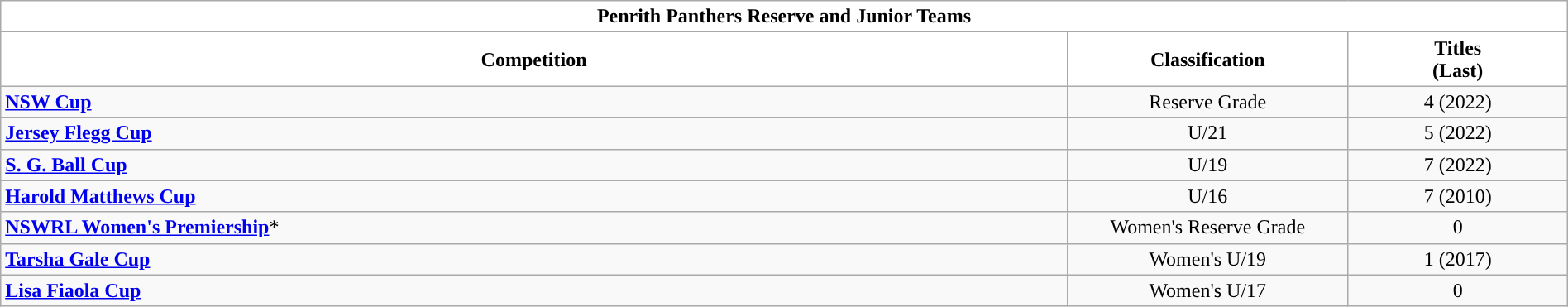<table class="wikitable" style="width: 100%">
<tr>
<td colspan="9" style="background:white; text-align:center;"><strong>Penrith Panthers Reserve and Junior Teams</strong></td>
</tr>
<tr>
<th style="background:white; width:06%">Competition</th>
<th style="background:white; width:01%">Classification</th>
<th style="background:white; width:01%">Titles<br>(Last)</th>
</tr>
<tr>
<td style="text-align:left"><strong><a href='#'>NSW Cup</a></strong></td>
<td style="text-align:center">Reserve Grade</td>
<td style="text-align:center">4 (2022)</td>
</tr>
<tr>
<td style="text-align:left"><strong><a href='#'>Jersey Flegg Cup</a></strong></td>
<td style="text-align:center">U/21</td>
<td style="text-align:center">5 (2022)</td>
</tr>
<tr>
<td style="text-align:left"><strong><a href='#'>S. G. Ball Cup</a></strong></td>
<td style="text-align:center">U/19</td>
<td style="text-align:center">7 (2022)</td>
</tr>
<tr>
<td style="text-align:left"><strong><a href='#'>Harold Matthews Cup</a></strong></td>
<td style="text-align:center">U/16</td>
<td style="text-align:center">7 (2010)</td>
</tr>
<tr>
<td style="text-align:left"><strong><a href='#'>NSWRL Women's Premiership</a></strong>*</td>
<td style="text-align:center">Women's Reserve Grade</td>
<td style="text-align:center">0</td>
</tr>
<tr>
<td style="text-align:left"><strong><a href='#'>Tarsha Gale Cup</a></strong></td>
<td style="text-align:center">Women's U/19</td>
<td style="text-align:center">1 (2017)</td>
</tr>
<tr>
<td style="text-align:left"><strong><a href='#'>Lisa Fiaola Cup</a></strong></td>
<td style="text-align:center">Women's U/17</td>
<td style="text-align:center">0</td>
</tr>
</table>
